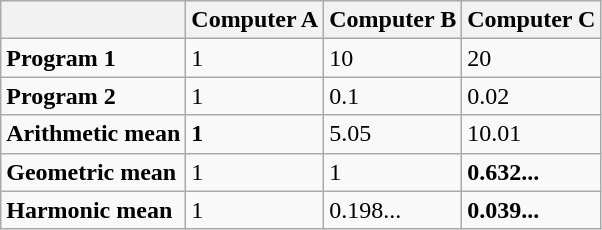<table class="wikitable">
<tr>
<th> </th>
<th>Computer A</th>
<th>Computer B</th>
<th>Computer C</th>
</tr>
<tr>
<td><strong>Program 1</strong></td>
<td>1</td>
<td>10</td>
<td>20</td>
</tr>
<tr>
<td><strong>Program 2</strong></td>
<td>1</td>
<td>0.1</td>
<td>0.02</td>
</tr>
<tr>
<td><strong>Arithmetic mean</strong></td>
<td><strong>1</strong></td>
<td>5.05</td>
<td>10.01</td>
</tr>
<tr>
<td><strong>Geometric mean</strong></td>
<td>1</td>
<td>1</td>
<td><strong>0.632...</strong></td>
</tr>
<tr>
<td><strong>Harmonic mean</strong></td>
<td>1</td>
<td>0.198...</td>
<td><strong>0.039...</strong></td>
</tr>
</table>
